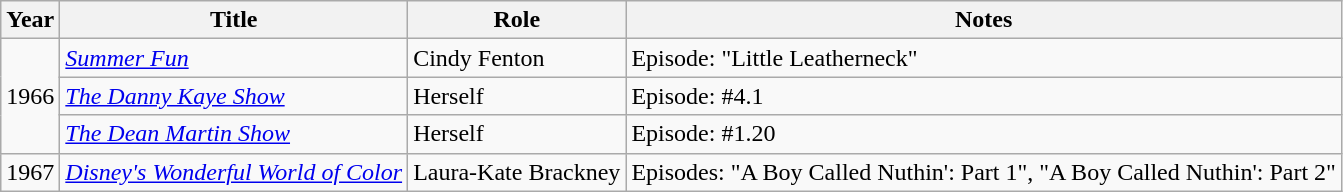<table class="wikitable">
<tr>
<th>Year</th>
<th>Title</th>
<th>Role</th>
<th>Notes</th>
</tr>
<tr>
<td rowspan="3">1966</td>
<td><em><a href='#'>Summer Fun</a></em></td>
<td>Cindy Fenton</td>
<td>Episode: "Little Leatherneck"</td>
</tr>
<tr>
<td><em><a href='#'>The Danny Kaye Show</a></em></td>
<td>Herself</td>
<td>Episode: #4.1</td>
</tr>
<tr>
<td><em><a href='#'>The Dean Martin Show</a></em></td>
<td>Herself</td>
<td>Episode: #1.20</td>
</tr>
<tr>
<td>1967</td>
<td><em><a href='#'>Disney's Wonderful World of Color</a></em></td>
<td>Laura-Kate Brackney</td>
<td>Episodes: "A Boy Called Nuthin': Part 1", "A Boy Called Nuthin': Part 2"</td>
</tr>
</table>
